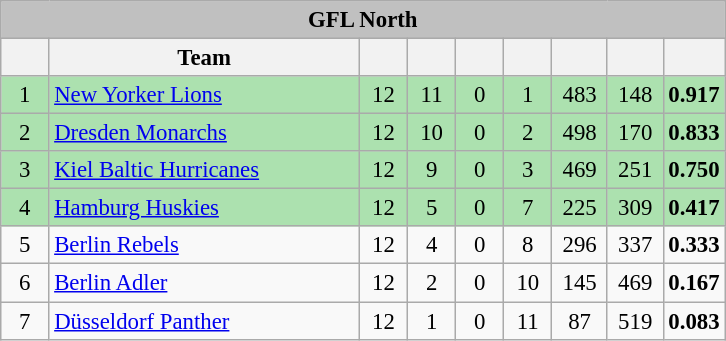<table class="wikitable" style="font-size: 95%;">
<tr>
<th colspan="10" style="background:silver">GFL North</th>
</tr>
<tr>
<th width="25"></th>
<th style="width:200px;">Team</th>
<th width="25"></th>
<th width="25"></th>
<th width="25"></th>
<th width="25"></th>
<th width="30"></th>
<th width="30"></th>
<th width="30"></th>
</tr>
<tr style="background:#ace1af" align=center>
<td>1</td>
<td align=left><a href='#'>New Yorker Lions</a></td>
<td>12</td>
<td>11</td>
<td>0</td>
<td>1</td>
<td>483</td>
<td>148</td>
<td><strong>0.917</strong></td>
</tr>
<tr style="background:#ace1af" align=center>
<td>2</td>
<td align=left><a href='#'>Dresden Monarchs</a></td>
<td>12</td>
<td>10</td>
<td>0</td>
<td>2</td>
<td>498</td>
<td>170</td>
<td><strong>0.833</strong></td>
</tr>
<tr style="background:#ace1af" align=center>
<td>3</td>
<td align=left><a href='#'>Kiel Baltic Hurricanes</a></td>
<td>12</td>
<td>9</td>
<td>0</td>
<td>3</td>
<td>469</td>
<td>251</td>
<td><strong>0.750</strong></td>
</tr>
<tr style="background:#ace1af" align=center>
<td>4</td>
<td align=left><a href='#'>Hamburg Huskies</a></td>
<td>12</td>
<td>5</td>
<td>0</td>
<td>7</td>
<td>225</td>
<td>309</td>
<td><strong>0.417</strong></td>
</tr>
<tr align=center>
<td>5</td>
<td align=left><a href='#'>Berlin Rebels</a></td>
<td>12</td>
<td>4</td>
<td>0</td>
<td>8</td>
<td>296</td>
<td>337</td>
<td><strong>0.333</strong></td>
</tr>
<tr align=center>
<td>6</td>
<td align=left><a href='#'>Berlin Adler</a></td>
<td>12</td>
<td>2</td>
<td>0</td>
<td>10</td>
<td>145</td>
<td>469</td>
<td><strong>0.167</strong></td>
</tr>
<tr align=center>
<td>7</td>
<td align=left><a href='#'>Düsseldorf Panther</a></td>
<td>12</td>
<td>1</td>
<td>0</td>
<td>11</td>
<td>87</td>
<td>519</td>
<td><strong>0.083</strong></td>
</tr>
</table>
